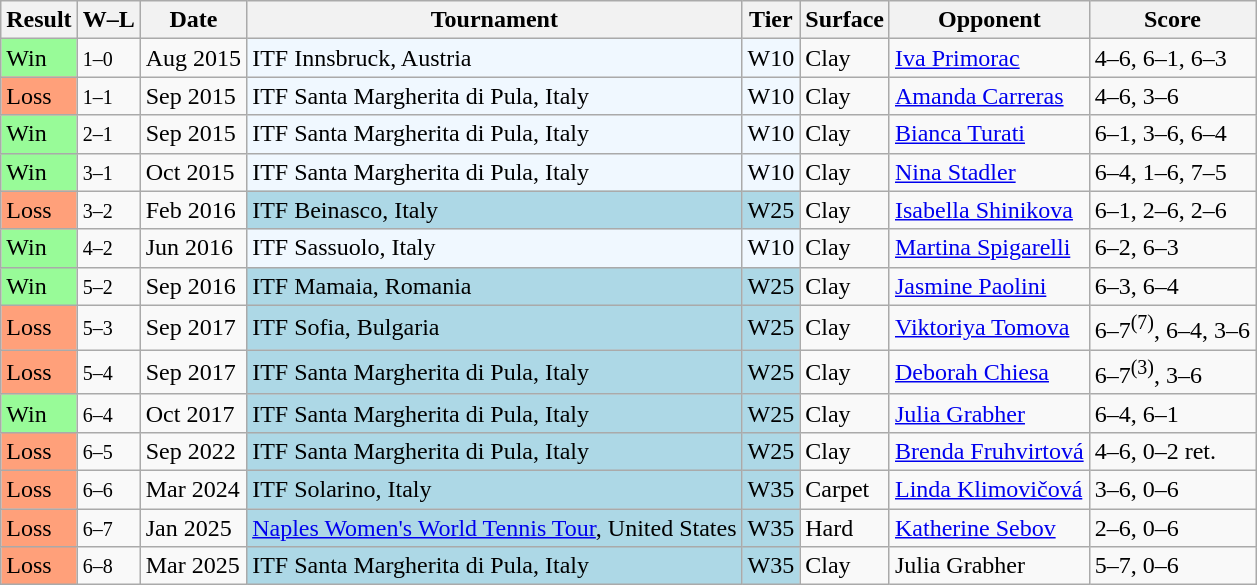<table class="sortable wikitable">
<tr>
<th>Result</th>
<th class="unsortable">W–L</th>
<th>Date</th>
<th>Tournament</th>
<th>Tier</th>
<th>Surface</th>
<th>Opponent</th>
<th class="unsortable">Score</th>
</tr>
<tr>
<td style="background:#98fb98;">Win</td>
<td><small>1–0</small></td>
<td>Aug 2015</td>
<td style="background:#f0f8ff;">ITF Innsbruck, Austria</td>
<td style="background:#f0f8ff;">W10</td>
<td>Clay</td>
<td> <a href='#'>Iva Primorac</a></td>
<td>4–6, 6–1, 6–3</td>
</tr>
<tr>
<td style=background:#ffa07a>Loss</td>
<td><small>1–1</small></td>
<td>Sep 2015</td>
<td style="background:#f0f8ff;">ITF Santa Margherita di Pula, Italy</td>
<td style="background:#f0f8ff;">W10</td>
<td>Clay</td>
<td> <a href='#'>Amanda Carreras</a></td>
<td>4–6, 3–6</td>
</tr>
<tr>
<td style="background:#98fb98;">Win</td>
<td><small>2–1</small></td>
<td>Sep 2015</td>
<td style="background:#f0f8ff;">ITF Santa Margherita di Pula, Italy</td>
<td style="background:#f0f8ff;">W10</td>
<td>Clay</td>
<td> <a href='#'>Bianca Turati</a></td>
<td>6–1, 3–6, 6–4</td>
</tr>
<tr>
<td style="background:#98fb98;">Win</td>
<td><small>3–1</small></td>
<td>Oct 2015</td>
<td style="background:#f0f8ff;">ITF Santa Margherita di Pula, Italy</td>
<td style="background:#f0f8ff;">W10</td>
<td>Clay</td>
<td> <a href='#'>Nina Stadler</a></td>
<td>6–4, 1–6, 7–5</td>
</tr>
<tr>
<td style=background:#ffa07a>Loss</td>
<td><small>3–2</small></td>
<td>Feb 2016</td>
<td style="background:lightblue;">ITF Beinasco, Italy</td>
<td style="background:lightblue;">W25</td>
<td>Clay</td>
<td> <a href='#'>Isabella Shinikova</a></td>
<td>6–1, 2–6, 2–6</td>
</tr>
<tr>
<td style="background:#98fb98;">Win</td>
<td><small>4–2</small></td>
<td>Jun 2016</td>
<td style="background:#f0f8ff;">ITF Sassuolo, Italy</td>
<td style="background:#f0f8ff;">W10</td>
<td>Clay</td>
<td> <a href='#'>Martina Spigarelli</a></td>
<td>6–2, 6–3</td>
</tr>
<tr>
<td style="background:#98fb98;">Win</td>
<td><small>5–2</small></td>
<td>Sep 2016</td>
<td style="background:lightblue;">ITF Mamaia, Romania</td>
<td style="background:lightblue;">W25</td>
<td>Clay</td>
<td> <a href='#'>Jasmine Paolini</a></td>
<td>6–3, 6–4</td>
</tr>
<tr>
<td style=background:#ffa07a>Loss</td>
<td><small>5–3</small></td>
<td>Sep 2017</td>
<td style="background:lightblue;">ITF Sofia, Bulgaria</td>
<td style="background:lightblue;">W25</td>
<td>Clay</td>
<td> <a href='#'>Viktoriya Tomova</a></td>
<td>6–7<sup>(7)</sup>, 6–4, 3–6</td>
</tr>
<tr>
<td style=background:#ffa07a>Loss</td>
<td><small>5–4</small></td>
<td>Sep 2017</td>
<td style="background:lightblue;">ITF Santa Margherita di Pula, Italy</td>
<td style="background:lightblue;">W25</td>
<td>Clay</td>
<td> <a href='#'>Deborah Chiesa</a></td>
<td>6–7<sup>(3)</sup>, 3–6</td>
</tr>
<tr>
<td style="background:#98fb98;">Win</td>
<td><small>6–4</small></td>
<td>Oct 2017</td>
<td style="background:lightblue;">ITF Santa Margherita di Pula, Italy</td>
<td style="background:lightblue;">W25</td>
<td>Clay</td>
<td> <a href='#'>Julia Grabher</a></td>
<td>6–4, 6–1</td>
</tr>
<tr>
<td style=background:#ffa07a>Loss</td>
<td><small>6–5</small></td>
<td>Sep 2022</td>
<td style="background:lightblue;">ITF Santa Margherita di Pula, Italy</td>
<td style="background:lightblue;">W25</td>
<td>Clay</td>
<td> <a href='#'>Brenda Fruhvirtová</a></td>
<td>4–6, 0–2 ret.</td>
</tr>
<tr>
<td style=background:#ffa07a>Loss</td>
<td><small>6–6</small></td>
<td>Mar 2024</td>
<td style="background:lightblue;">ITF Solarino, Italy</td>
<td style="background:lightblue;">W35</td>
<td>Carpet</td>
<td> <a href='#'>Linda Klimovičová</a></td>
<td>3–6, 0–6</td>
</tr>
<tr>
<td style=background:#ffa07a>Loss</td>
<td><small>6–7</small></td>
<td>Jan 2025</td>
<td style="background:lightblue;"><a href='#'>Naples Women's World Tennis Tour</a>, United States</td>
<td style="background:lightblue;">W35</td>
<td>Hard</td>
<td> <a href='#'>Katherine Sebov</a></td>
<td>2–6, 0–6</td>
</tr>
<tr>
<td style=background:#ffa07a>Loss</td>
<td><small>6–8</small></td>
<td>Mar 2025</td>
<td style="background:lightblue;">ITF Santa Margherita di Pula, Italy</td>
<td style="background:lightblue;">W35</td>
<td>Clay</td>
<td> Julia Grabher</td>
<td>5–7, 0–6</td>
</tr>
</table>
